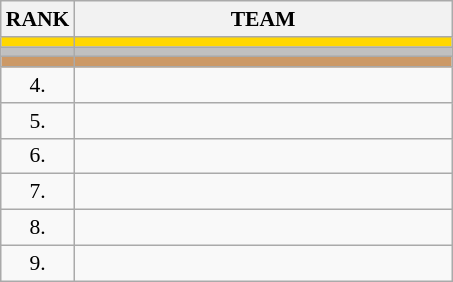<table class="wikitable" style="border-collapse: collapse; font-size: 90%;">
<tr>
<th>RANK</th>
<th align="left" style="width: 17em">TEAM</th>
</tr>
<tr bgcolor=gold>
<td align="center"></td>
<td></td>
</tr>
<tr bgcolor=silver>
<td align="center"></td>
<td></td>
</tr>
<tr bgcolor=cc9966>
<td align="center"></td>
<td></td>
</tr>
<tr>
<td align="center">4.</td>
<td></td>
</tr>
<tr>
<td align="center">5.</td>
<td></td>
</tr>
<tr>
<td align="center">6.</td>
<td></td>
</tr>
<tr>
<td align="center">7.</td>
<td></td>
</tr>
<tr>
<td align="center">8.</td>
<td></td>
</tr>
<tr>
<td align="center">9.</td>
<td></td>
</tr>
</table>
